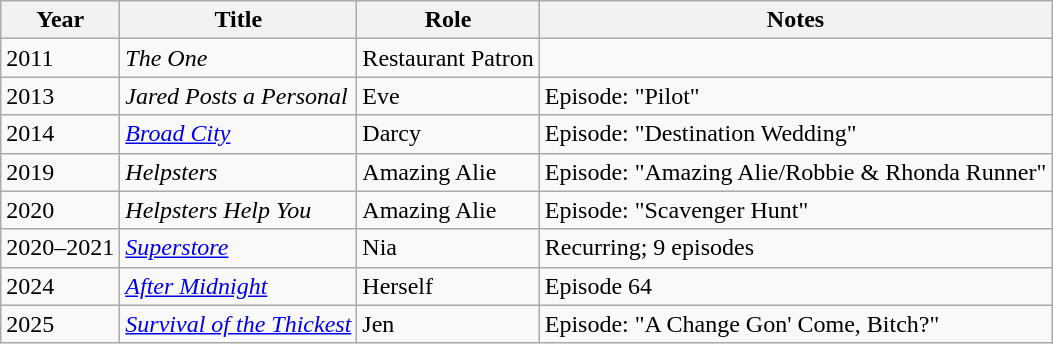<table class="wikitable sortable">
<tr>
<th>Year</th>
<th>Title</th>
<th>Role</th>
<th class="unsortable">Notes</th>
</tr>
<tr>
<td>2011</td>
<td><em>The One</em></td>
<td>Restaurant Patron</td>
<td></td>
</tr>
<tr>
<td>2013</td>
<td><em>Jared Posts a Personal</em></td>
<td>Eve</td>
<td>Episode: "Pilot"</td>
</tr>
<tr>
<td>2014</td>
<td><em><a href='#'>Broad City</a></em></td>
<td>Darcy</td>
<td>Episode: "Destination Wedding"</td>
</tr>
<tr>
<td>2019</td>
<td><em>Helpsters</em></td>
<td>Amazing Alie</td>
<td>Episode: "Amazing Alie/Robbie & Rhonda Runner"</td>
</tr>
<tr>
<td>2020</td>
<td><em>Helpsters Help You</em></td>
<td>Amazing Alie</td>
<td>Episode: "Scavenger Hunt"</td>
</tr>
<tr>
<td>2020–2021</td>
<td><em><a href='#'>Superstore</a></em></td>
<td>Nia</td>
<td>Recurring; 9 episodes</td>
</tr>
<tr>
<td>2024</td>
<td><a href='#'><em>After Midnight</em></a></td>
<td>Herself</td>
<td>Episode 64</td>
</tr>
<tr>
<td>2025</td>
<td><em><a href='#'>Survival of the Thickest</a></em></td>
<td>Jen</td>
<td>Episode: "A Change Gon' Come, Bitch?"</td>
</tr>
</table>
